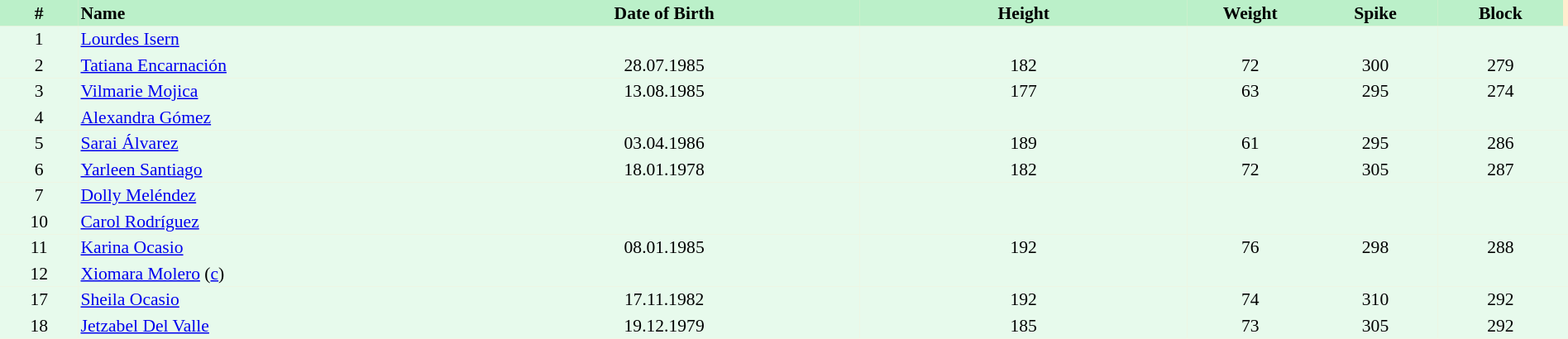<table border=0 cellpadding=2 cellspacing=0  |- bgcolor=#FFECCE style="text-align:center; font-size:90%;" width=100%>
<tr bgcolor=#BBF0C9>
<th width=5%>#</th>
<th width=25% align=left>Name</th>
<th width=25%>Date of Birth</th>
<th width=21%>Height</th>
<th width=8%>Weight</th>
<th width=8%>Spike</th>
<th width=8%>Block</th>
</tr>
<tr bgcolor=#E7FAEC>
<td>1</td>
<td align=left><a href='#'>Lourdes Isern</a></td>
<td></td>
<td></td>
<td></td>
<td></td>
<td></td>
<td></td>
</tr>
<tr bgcolor=#E7FAEC>
<td>2</td>
<td align=left><a href='#'>Tatiana Encarnación</a></td>
<td>28.07.1985</td>
<td>182</td>
<td>72</td>
<td>300</td>
<td>279</td>
<td></td>
</tr>
<tr bgcolor=#E7FAEC>
<td>3</td>
<td align=left><a href='#'>Vilmarie Mojica</a></td>
<td>13.08.1985</td>
<td>177</td>
<td>63</td>
<td>295</td>
<td>274</td>
<td></td>
</tr>
<tr bgcolor=#E7FAEC>
<td>4</td>
<td align=left><a href='#'>Alexandra Gómez</a></td>
<td></td>
<td></td>
<td></td>
<td></td>
<td></td>
<td></td>
</tr>
<tr bgcolor=#E7FAEC>
<td>5</td>
<td align=left><a href='#'>Sarai Álvarez</a></td>
<td>03.04.1986</td>
<td>189</td>
<td>61</td>
<td>295</td>
<td>286</td>
<td></td>
</tr>
<tr bgcolor=#E7FAEC>
<td>6</td>
<td align=left><a href='#'>Yarleen Santiago</a></td>
<td>18.01.1978</td>
<td>182</td>
<td>72</td>
<td>305</td>
<td>287</td>
<td></td>
</tr>
<tr bgcolor=#E7FAEC>
<td>7</td>
<td align=left><a href='#'>Dolly Meléndez</a></td>
<td></td>
<td></td>
<td></td>
<td></td>
<td></td>
<td></td>
</tr>
<tr bgcolor=#E7FAEC>
<td>10</td>
<td align=left><a href='#'>Carol Rodríguez</a></td>
<td></td>
<td></td>
<td></td>
<td></td>
<td></td>
<td></td>
</tr>
<tr bgcolor=#E7FAEC>
<td>11</td>
<td align=left><a href='#'>Karina Ocasio</a></td>
<td>08.01.1985</td>
<td>192</td>
<td>76</td>
<td>298</td>
<td>288</td>
<td></td>
</tr>
<tr bgcolor=#E7FAEC>
<td>12</td>
<td align=left><a href='#'>Xiomara Molero</a> (<a href='#'>c</a>)</td>
<td></td>
<td></td>
<td></td>
<td></td>
<td></td>
<td></td>
</tr>
<tr bgcolor=#E7FAEC>
<td>17</td>
<td align=left><a href='#'>Sheila Ocasio</a></td>
<td>17.11.1982</td>
<td>192</td>
<td>74</td>
<td>310</td>
<td>292</td>
<td></td>
</tr>
<tr bgcolor=#E7FAEC>
<td>18</td>
<td align=left><a href='#'>Jetzabel Del Valle</a></td>
<td>19.12.1979</td>
<td>185</td>
<td>73</td>
<td>305</td>
<td>292</td>
<td></td>
</tr>
</table>
